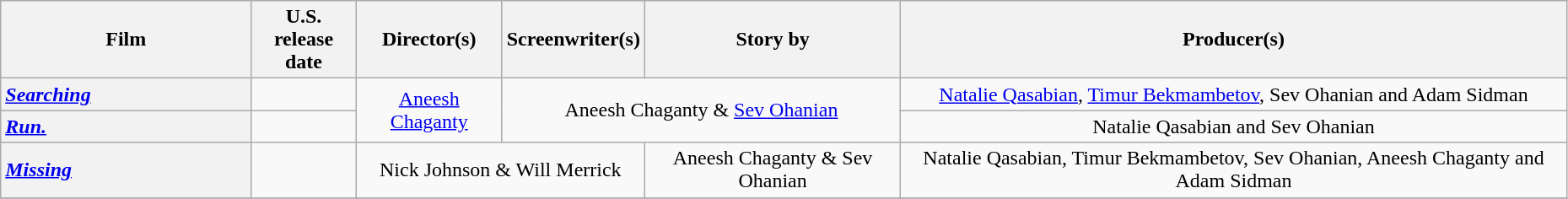<table class="wikitable plainrowheaders" style="text-align:center" width=98%>
<tr>
<th scope="col" style="width:16%;">Film</th>
<th scope="col">U.S. <br>release date</th>
<th scope="col">Director(s)</th>
<th scope="col">Screenwriter(s)</th>
<th scope="col">Story by</th>
<th scope="col">Producer(s)</th>
</tr>
<tr>
<th scope="row" style="text-align:left"><em><a href='#'>Searching</a></em></th>
<td style="text-align:center"></td>
<td rowspan="2"><a href='#'>Aneesh Chaganty</a></td>
<td rowspan="2" colspan="2">Aneesh Chaganty & <a href='#'>Sev Ohanian</a></td>
<td><a href='#'>Natalie Qasabian</a>, <a href='#'>Timur Bekmambetov</a>, Sev Ohanian and Adam Sidman</td>
</tr>
<tr>
<th scope="row" style="text-align:left"><em><a href='#'>Run.</a></em></th>
<td style="text-align:center"></td>
<td>Natalie Qasabian and Sev Ohanian</td>
</tr>
<tr>
<th scope="row" style="text-align:left"><em><a href='#'>Missing</a></em></th>
<td style="text-align:center"></td>
<td colspan="2">Nick Johnson & Will Merrick</td>
<td>Aneesh Chaganty & Sev Ohanian</td>
<td>Natalie Qasabian, Timur Bekmambetov, Sev Ohanian, Aneesh Chaganty and Adam Sidman</td>
</tr>
<tr>
</tr>
</table>
